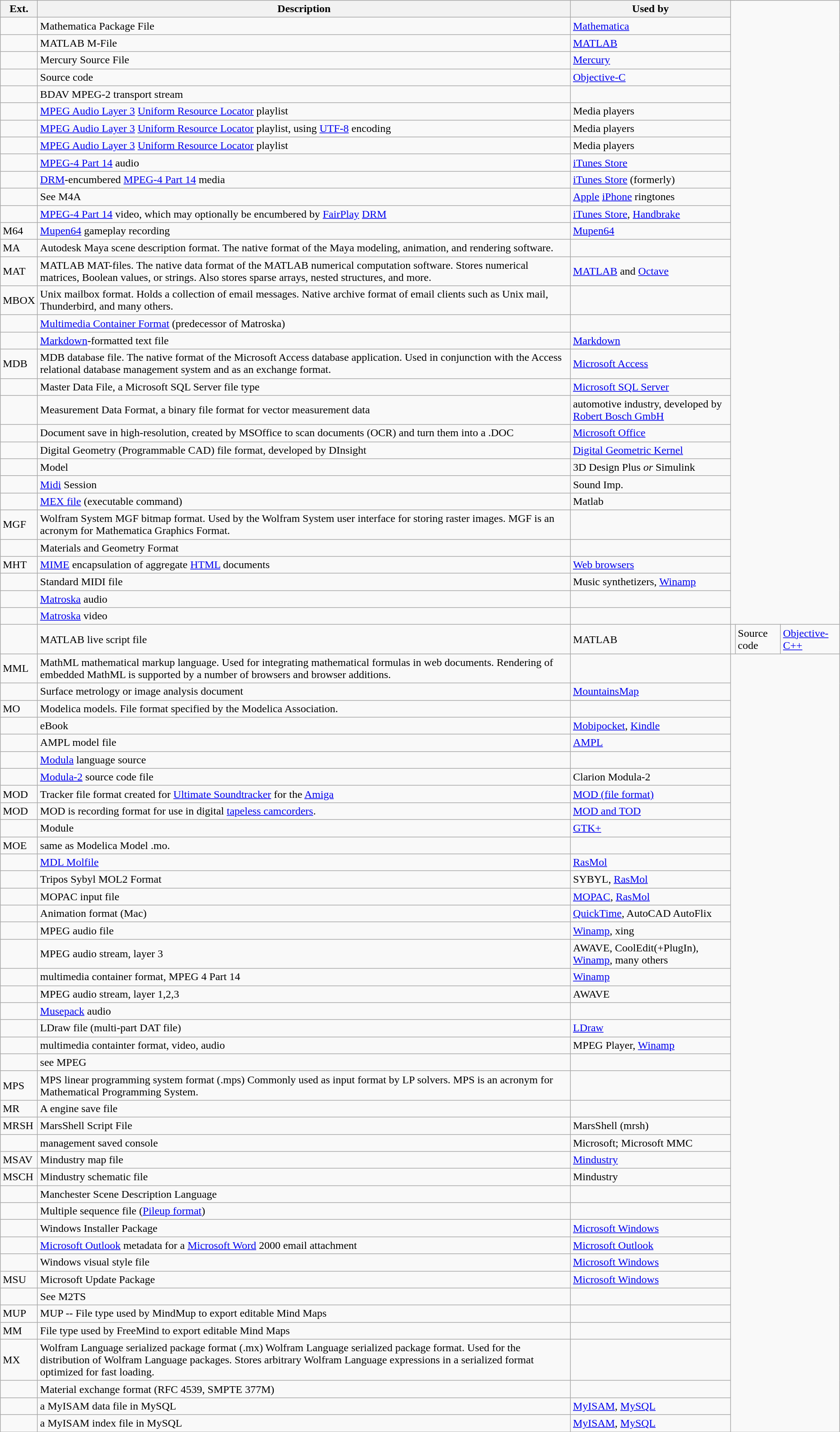<table class="wikitable">
<tr>
<th scope="col">Ext.</th>
<th scope="col">Description</th>
<th scope="col">Used by</th>
</tr>
<tr>
<td></td>
<td>Mathematica Package File</td>
<td><a href='#'>Mathematica</a></td>
</tr>
<tr>
<td></td>
<td>MATLAB M-File</td>
<td><a href='#'>MATLAB</a></td>
</tr>
<tr>
<td></td>
<td>Mercury Source File</td>
<td><a href='#'>Mercury</a></td>
</tr>
<tr>
<td></td>
<td>Source code</td>
<td><a href='#'>Objective-C</a></td>
</tr>
<tr>
<td></td>
<td>BDAV MPEG-2 transport stream</td>
<td></td>
</tr>
<tr>
<td></td>
<td><a href='#'>MPEG Audio Layer 3</a> <a href='#'>Uniform Resource Locator</a> playlist</td>
<td>Media players</td>
</tr>
<tr>
<td></td>
<td><a href='#'>MPEG Audio Layer 3</a> <a href='#'>Uniform Resource Locator</a> playlist, using <a href='#'>UTF-8</a> encoding</td>
<td>Media players</td>
</tr>
<tr>
<td></td>
<td><a href='#'>MPEG Audio Layer 3</a> <a href='#'>Uniform Resource Locator</a> playlist</td>
<td>Media players</td>
</tr>
<tr>
<td></td>
<td><a href='#'>MPEG-4 Part 14</a> audio</td>
<td><a href='#'>iTunes Store</a></td>
</tr>
<tr>
<td></td>
<td><a href='#'>DRM</a>-encumbered <a href='#'>MPEG-4 Part 14</a> media</td>
<td><a href='#'>iTunes Store</a> (formerly)</td>
</tr>
<tr>
<td></td>
<td>See M4A</td>
<td><a href='#'>Apple</a> <a href='#'>iPhone</a> ringtones</td>
</tr>
<tr>
<td></td>
<td><a href='#'>MPEG-4 Part 14</a> video, which may optionally be encumbered by <a href='#'>FairPlay</a> <a href='#'>DRM</a></td>
<td><a href='#'>iTunes Store</a>, <a href='#'>Handbrake</a></td>
</tr>
<tr>
<td>M64</td>
<td><a href='#'>Mupen64</a> gameplay recording</td>
<td><a href='#'>Mupen64</a></td>
</tr>
<tr>
<td>MA</td>
<td>Autodesk Maya scene description format. The native format of the Maya modeling, animation, and rendering software.</td>
<td></td>
</tr>
<tr>
<td>MAT</td>
<td>MATLAB MAT-files. The native data format of the MATLAB numerical computation software. Stores numerical matrices, Boolean values, or strings. Also stores sparse arrays, nested structures, and more.</td>
<td><a href='#'>MATLAB</a> and <a href='#'>Octave</a></td>
</tr>
<tr>
<td>MBOX</td>
<td>Unix mailbox format. Holds a collection of email messages. Native archive format of email clients such as Unix mail, Thunderbird, and many others.</td>
<td></td>
</tr>
<tr>
<td></td>
<td><a href='#'>Multimedia Container Format</a> (predecessor of Matroska)</td>
<td></td>
</tr>
<tr>
<td></td>
<td><a href='#'>Markdown</a>-formatted text file</td>
<td><a href='#'>Markdown</a></td>
</tr>
<tr>
<td>MDB</td>
<td>MDB database file. The native format of the Microsoft Access database application. Used in conjunction with the Access relational database management system and as an exchange format.</td>
<td><a href='#'>Microsoft Access</a></td>
</tr>
<tr>
<td></td>
<td>Master Data File, a Microsoft SQL Server file type</td>
<td><a href='#'>Microsoft SQL Server</a></td>
</tr>
<tr>
<td></td>
<td>Measurement Data Format, a binary file format for vector measurement data</td>
<td>automotive industry, developed by <a href='#'>Robert Bosch GmbH</a></td>
</tr>
<tr>
<td></td>
<td>Document save in high-resolution, created by MSOffice to scan documents (OCR) and turn them into a .DOC</td>
<td><a href='#'>Microsoft Office</a></td>
</tr>
<tr>
<td></td>
<td>Digital Geometry (Programmable CAD) file format, developed by DInsight</td>
<td><a href='#'>Digital Geometric Kernel</a></td>
</tr>
<tr>
<td></td>
<td>Model</td>
<td>3D Design Plus <em>or</em> Simulink</td>
</tr>
<tr>
<td></td>
<td><a href='#'>Midi</a> Session</td>
<td>Sound Imp.</td>
</tr>
<tr>
<td></td>
<td><a href='#'>MEX file</a> (executable command)</td>
<td>Matlab</td>
</tr>
<tr>
<td>MGF</td>
<td>Wolfram System MGF bitmap format. Used by the Wolfram System user interface for storing raster images. MGF is an acronym for Mathematica Graphics Format.</td>
<td></td>
</tr>
<tr>
<td></td>
<td>Materials and Geometry Format</td>
<td></td>
</tr>
<tr>
<td>MHT</td>
<td><a href='#'>MIME</a> encapsulation of aggregate <a href='#'>HTML</a> documents</td>
<td><a href='#'>Web browsers</a></td>
</tr>
<tr>
<td></td>
<td>Standard MIDI file</td>
<td>Music synthetizers, <a href='#'>Winamp</a></td>
</tr>
<tr>
<td></td>
<td><a href='#'>Matroska</a> audio</td>
<td></td>
</tr>
<tr>
<td></td>
<td><a href='#'>Matroska</a> video</td>
<td></td>
</tr>
<tr>
<td></td>
<td>MATLAB live script file</td>
<td>MATLAB</td>
<td></td>
<td>Source code</td>
<td><a href='#'>Objective-C++</a></td>
</tr>
<tr>
<td>MML</td>
<td>MathML mathematical markup language. Used for integrating mathematical formulas in web documents. Rendering of embedded MathML is supported by a number of browsers and browser additions.</td>
<td></td>
</tr>
<tr>
<td></td>
<td>Surface metrology or image analysis document</td>
<td><a href='#'>MountainsMap</a></td>
</tr>
<tr>
<td>MO</td>
<td>Modelica models. File format specified by the Modelica Association.</td>
<td></td>
</tr>
<tr>
<td></td>
<td>eBook</td>
<td><a href='#'>Mobipocket</a>, <a href='#'>Kindle</a></td>
</tr>
<tr>
<td></td>
<td>AMPL model file</td>
<td><a href='#'>AMPL</a></td>
</tr>
<tr>
<td></td>
<td><a href='#'>Modula</a> language source</td>
<td></td>
</tr>
<tr>
<td></td>
<td><a href='#'>Modula-2</a> source code file</td>
<td>Clarion Modula-2</td>
</tr>
<tr>
<td>MOD</td>
<td>Tracker file format created for <a href='#'>Ultimate Soundtracker</a> for  the <a href='#'>Amiga</a></td>
<td><a href='#'>MOD (file format)</a></td>
</tr>
<tr>
<td>MOD</td>
<td>MOD is recording format for use in digital <a href='#'>tapeless camcorders</a>.</td>
<td><a href='#'>MOD and TOD</a></td>
</tr>
<tr>
<td></td>
<td>Module</td>
<td><a href='#'>GTK+</a></td>
</tr>
<tr>
<td>MOE</td>
<td>same as Modelica Model .mo.</td>
<td></td>
</tr>
<tr>
<td></td>
<td><a href='#'>MDL Molfile</a></td>
<td><a href='#'>RasMol</a></td>
</tr>
<tr>
<td></td>
<td>Tripos Sybyl MOL2 Format</td>
<td>SYBYL, <a href='#'>RasMol</a></td>
</tr>
<tr>
<td></td>
<td>MOPAC input file</td>
<td><a href='#'>MOPAC</a>, <a href='#'>RasMol</a></td>
</tr>
<tr>
<td></td>
<td>Animation format (Mac)</td>
<td><a href='#'>QuickTime</a>, AutoCAD AutoFlix</td>
</tr>
<tr>
<td></td>
<td>MPEG audio file</td>
<td><a href='#'>Winamp</a>, xing</td>
</tr>
<tr>
<td></td>
<td>MPEG audio stream, layer 3</td>
<td>AWAVE, CoolEdit(+PlugIn), <a href='#'>Winamp</a>, many others</td>
</tr>
<tr>
<td></td>
<td>multimedia container format, MPEG 4 Part 14</td>
<td><a href='#'>Winamp</a></td>
</tr>
<tr>
<td></td>
<td>MPEG audio stream, layer 1,2,3</td>
<td>AWAVE</td>
</tr>
<tr>
<td></td>
<td><a href='#'>Musepack</a> audio</td>
<td></td>
</tr>
<tr>
<td></td>
<td>LDraw file (multi-part DAT file)</td>
<td><a href='#'>LDraw</a></td>
</tr>
<tr>
<td></td>
<td>multimedia containter format, video, audio</td>
<td>MPEG Player, <a href='#'>Winamp</a></td>
</tr>
<tr>
<td></td>
<td>see MPEG</td>
<td></td>
</tr>
<tr>
<td>MPS</td>
<td>MPS linear programming system format (.mps) Commonly used as input format by LP solvers. MPS is an acronym for Mathematical Programming System.</td>
<td></td>
</tr>
<tr>
<td>MR</td>
<td>A  engine save file</td>
<td></td>
</tr>
<tr>
<td>MRSH</td>
<td>MarsShell Script File</td>
<td>MarsShell (mrsh)</td>
</tr>
<tr>
<td></td>
<td>management saved console</td>
<td>Microsoft; Microsoft MMC</td>
</tr>
<tr>
<td>MSAV</td>
<td>Mindustry map file</td>
<td><a href='#'>Mindustry</a></td>
</tr>
<tr>
<td>MSCH</td>
<td>Mindustry schematic file</td>
<td>Mindustry</td>
</tr>
<tr>
<td></td>
<td>Manchester Scene Description Language</td>
<td></td>
</tr>
<tr>
<td></td>
<td>Multiple sequence file (<a href='#'>Pileup format</a>)</td>
<td></td>
</tr>
<tr>
<td></td>
<td>Windows Installer Package</td>
<td><a href='#'>Microsoft Windows</a></td>
</tr>
<tr>
<td></td>
<td><a href='#'>Microsoft Outlook</a> metadata for a <a href='#'>Microsoft Word</a> 2000 email attachment</td>
<td><a href='#'>Microsoft Outlook</a></td>
</tr>
<tr>
<td></td>
<td>Windows visual style file</td>
<td><a href='#'>Microsoft Windows</a></td>
</tr>
<tr>
<td>MSU</td>
<td>Microsoft Update Package</td>
<td><a href='#'>Microsoft Windows</a></td>
</tr>
<tr>
<td></td>
<td>See M2TS</td>
<td></td>
</tr>
<tr>
<td>MUP</td>
<td>MUP -- File type used by MindMup to export editable Mind Maps</td>
<td></td>
</tr>
<tr>
<td>MM</td>
<td>File type used by FreeMind to export editable Mind Maps</td>
<td></td>
</tr>
<tr>
<td>MX</td>
<td>Wolfram Language serialized package format (.mx) Wolfram Language serialized package format. Used for the distribution of Wolfram Language packages. Stores arbitrary Wolfram Language expressions in a serialized format optimized for fast loading.</td>
<td></td>
</tr>
<tr>
<td></td>
<td>Material exchange format (RFC 4539, SMPTE 377M)</td>
<td></td>
</tr>
<tr>
<td></td>
<td>a MyISAM data file in MySQL</td>
<td><a href='#'>MyISAM</a>, <a href='#'>MySQL</a></td>
</tr>
<tr>
<td></td>
<td>a MyISAM index file in MySQL</td>
<td><a href='#'>MyISAM</a>, <a href='#'>MySQL</a></td>
</tr>
<tr>
</tr>
</table>
